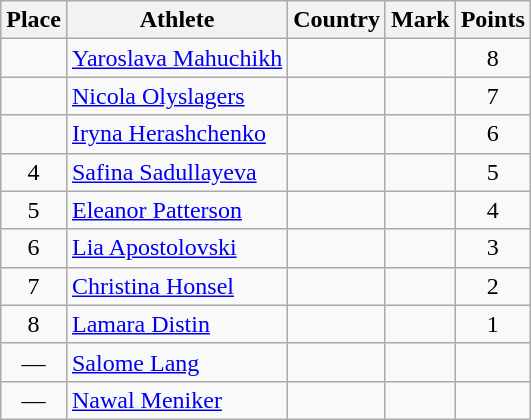<table class="wikitable mw-datatable sortable">
<tr>
<th>Place</th>
<th>Athlete</th>
<th>Country</th>
<th>Mark</th>
<th>Points</th>
</tr>
<tr>
<td align=center></td>
<td><a href='#'>Yaroslava Mahuchikh</a></td>
<td></td>
<td></td>
<td align=center>8</td>
</tr>
<tr>
<td align=center></td>
<td><a href='#'>Nicola Olyslagers</a></td>
<td></td>
<td></td>
<td align=center>7</td>
</tr>
<tr>
<td align=center></td>
<td><a href='#'>Iryna Herashchenko</a></td>
<td></td>
<td></td>
<td align=center>6</td>
</tr>
<tr>
<td align=center>4</td>
<td><a href='#'>Safina Sadullayeva</a></td>
<td></td>
<td></td>
<td align=center>5</td>
</tr>
<tr>
<td align=center>5</td>
<td><a href='#'>Eleanor Patterson</a></td>
<td></td>
<td></td>
<td align=center>4</td>
</tr>
<tr>
<td align=center>6</td>
<td><a href='#'>Lia Apostolovski</a></td>
<td></td>
<td></td>
<td align=center>3</td>
</tr>
<tr>
<td align=center>7</td>
<td><a href='#'>Christina Honsel</a></td>
<td></td>
<td></td>
<td align=center>2</td>
</tr>
<tr>
<td align=center>8</td>
<td><a href='#'>Lamara Distin</a></td>
<td></td>
<td></td>
<td align=center>1</td>
</tr>
<tr>
<td align=center>—</td>
<td><a href='#'>Salome Lang</a></td>
<td></td>
<td></td>
<td align=center></td>
</tr>
<tr>
<td align=center>—</td>
<td><a href='#'>Nawal Meniker</a></td>
<td></td>
<td></td>
<td align=center></td>
</tr>
</table>
